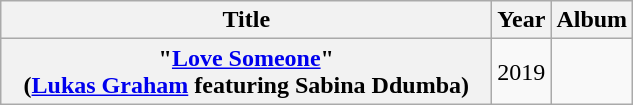<table class="wikitable plainrowheaders" style="text-align:center;">
<tr>
<th scope="col" style="width:20em;">Title</th>
<th scope="col" style="width:1em;">Year</th>
<th scope="col">Album</th>
</tr>
<tr>
<th scope="row">"<a href='#'>Love Someone</a>"<br><span>(<a href='#'>Lukas Graham</a> featuring Sabina Ddumba)</span></th>
<td>2019</td>
<td></td>
</tr>
</table>
